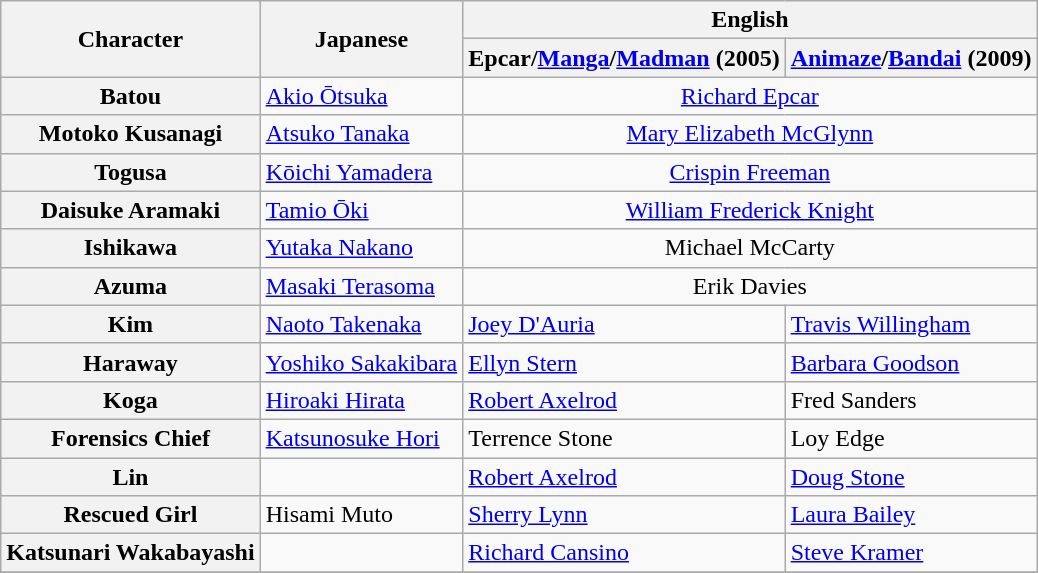<table class="wikitable">
<tr>
<th rowspan="2">Character</th>
<th rowspan="2">Japanese</th>
<th colspan="2">English</th>
</tr>
<tr>
<th>Epcar/<a href='#'>Manga</a>/<a href='#'>Madman</a> (2005)</th>
<th><a href='#'>Animaze</a>/<a href='#'>Bandai</a> (2009)</th>
</tr>
<tr>
<th>Batou</th>
<td><a href='#'>Akio Ōtsuka</a></td>
<td colspan="2" style="text-align:center"><a href='#'>Richard Epcar</a></td>
</tr>
<tr>
<th>Motoko Kusanagi</th>
<td><a href='#'>Atsuko Tanaka</a></td>
<td colspan="2" style="text-align:center"><a href='#'>Mary Elizabeth McGlynn</a></td>
</tr>
<tr>
<th>Togusa</th>
<td><a href='#'>Kōichi Yamadera</a></td>
<td colspan="2" style="text-align:center"><a href='#'>Crispin Freeman</a></td>
</tr>
<tr>
<th>Daisuke Aramaki</th>
<td><a href='#'>Tamio Ōki</a></td>
<td colspan="2" style="text-align:center"><a href='#'>William Frederick Knight</a></td>
</tr>
<tr>
<th>Ishikawa</th>
<td><a href='#'>Yutaka Nakano</a></td>
<td colspan="2" style="text-align:center">Michael McCarty</td>
</tr>
<tr>
<th>Azuma</th>
<td><a href='#'>Masaki Terasoma</a></td>
<td colspan="2" style="text-align:center">Erik Davies</td>
</tr>
<tr>
<th>Kim</th>
<td><a href='#'>Naoto Takenaka</a></td>
<td><a href='#'>Joey D'Auria</a></td>
<td><a href='#'>Travis Willingham</a></td>
</tr>
<tr>
<th>Haraway</th>
<td><a href='#'>Yoshiko Sakakibara</a></td>
<td><a href='#'>Ellyn Stern</a></td>
<td><a href='#'>Barbara Goodson</a></td>
</tr>
<tr>
<th>Koga</th>
<td><a href='#'>Hiroaki Hirata</a></td>
<td><a href='#'>Robert Axelrod</a></td>
<td>Fred Sanders</td>
</tr>
<tr>
<th>Forensics Chief</th>
<td><a href='#'>Katsunosuke Hori</a></td>
<td>Terrence Stone</td>
<td>Loy Edge</td>
</tr>
<tr>
<th>Lin</th>
<td></td>
<td><a href='#'>Robert Axelrod</a></td>
<td><a href='#'>Doug Stone</a></td>
</tr>
<tr>
<th>Rescued Girl</th>
<td>Hisami Muto</td>
<td><a href='#'>Sherry Lynn</a></td>
<td><a href='#'>Laura Bailey</a></td>
</tr>
<tr>
<th>Katsunari Wakabayashi</th>
<td></td>
<td><a href='#'>Richard Cansino</a></td>
<td><a href='#'>Steve Kramer</a></td>
</tr>
<tr>
</tr>
</table>
